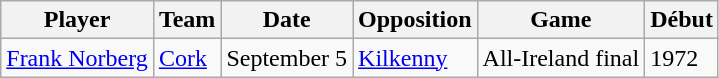<table class="wikitable">
<tr>
<th>Player</th>
<th>Team</th>
<th>Date</th>
<th>Opposition</th>
<th>Game</th>
<th>Début</th>
</tr>
<tr>
<td><a href='#'>Frank Norberg</a></td>
<td><a href='#'>Cork</a></td>
<td>September 5</td>
<td><a href='#'>Kilkenny</a></td>
<td>All-Ireland final</td>
<td>1972</td>
</tr>
</table>
